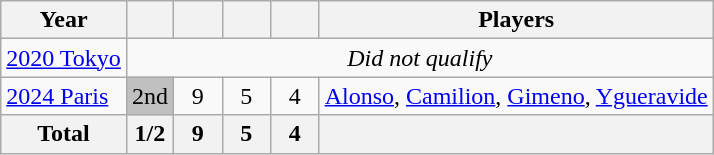<table class="wikitable" style="text-align: center;">
<tr>
<th>Year</th>
<th></th>
<th width=25px></th>
<th width=25px></th>
<th width=25px></th>
<th>Players</th>
</tr>
<tr>
<td style="text-align: left;"> <a href='#'>2020 Tokyo</a></td>
<td colspan=5><em>Did not qualify</em></td>
</tr>
<tr>
<td style="text-align: left;"> <a href='#'>2024 Paris</a></td>
<td bgcolor=silver>2nd</td>
<td>9</td>
<td>5</td>
<td>4</td>
<td><a href='#'>Alonso</a>, <a href='#'>Camilion</a>, <a href='#'>Gimeno</a>, <a href='#'>Ygueravide</a></td>
</tr>
<tr>
<th>Total</th>
<th>1/2</th>
<th>9</th>
<th>5</th>
<th>4</th>
<th></th>
</tr>
</table>
